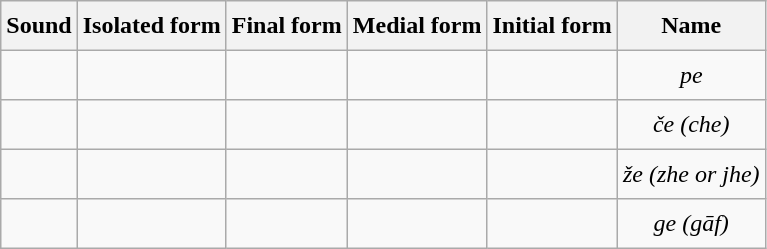<table class="wikitable" style="line-height:1.6;text-align:center">
<tr>
<th>Sound</th>
<th>Isolated form</th>
<th>Final form</th>
<th>Medial form</th>
<th>Initial form</th>
<th>Name</th>
</tr>
<tr>
<td style="font-size: 1.25em;"></td>
<td style="font-size: 2em;"></td>
<td style="font-size: 2em;"></td>
<td style="font-size: 2em;"></td>
<td style="font-size: 2em;"></td>
<td><em>pe</em></td>
</tr>
<tr>
<td style="font-size: 1.25em;"></td>
<td style="font-size: 2em;"></td>
<td style="font-size: 2em;"></td>
<td style="font-size: 2em;"></td>
<td style="font-size: 2em;"></td>
<td><em>če (che)</em></td>
</tr>
<tr>
<td style="font-size: 1.25em;"></td>
<td style="font-size: 2em;"></td>
<td style="font-size: 2em;"></td>
<td style="font-size: 2em; color: #aaa;"></td>
<td style="font-size: 2em; color: #aaa;"></td>
<td><em>že (zhe or jhe)</em></td>
</tr>
<tr>
<td style="font-size: 1.25em;"></td>
<td style="font-size: 2em;"></td>
<td style="font-size: 2em;"></td>
<td style="font-size: 2em;"></td>
<td style="font-size: 2em;"></td>
<td><em>ge (gāf)</em></td>
</tr>
</table>
